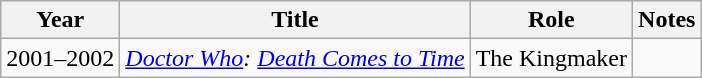<table class="wikitable">
<tr>
<th>Year</th>
<th>Title</th>
<th>Role</th>
<th>Notes</th>
</tr>
<tr>
<td>2001–2002</td>
<td><em><a href='#'>Doctor Who</a>: <a href='#'>Death Comes to Time</a></em></td>
<td>The Kingmaker</td>
<td></td>
</tr>
</table>
